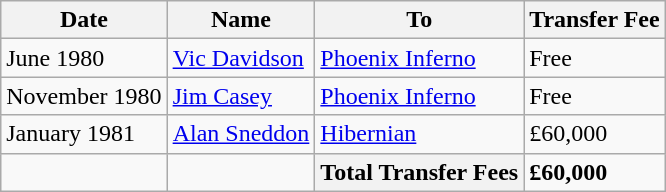<table class="wikitable sortable">
<tr>
<th>Date</th>
<th>Name</th>
<th>To</th>
<th>Transfer Fee</th>
</tr>
<tr>
<td>June 1980</td>
<td> <a href='#'>Vic Davidson</a></td>
<td> <a href='#'>Phoenix Inferno</a></td>
<td>Free</td>
</tr>
<tr>
<td>November 1980</td>
<td> <a href='#'>Jim Casey</a></td>
<td> <a href='#'>Phoenix Inferno</a></td>
<td>Free</td>
</tr>
<tr>
<td>January 1981</td>
<td> <a href='#'>Alan Sneddon</a></td>
<td> <a href='#'>Hibernian</a></td>
<td>£60,000</td>
</tr>
<tr>
<td></td>
<td></td>
<th>Total Transfer Fees</th>
<td><strong>£60,000</strong></td>
</tr>
</table>
